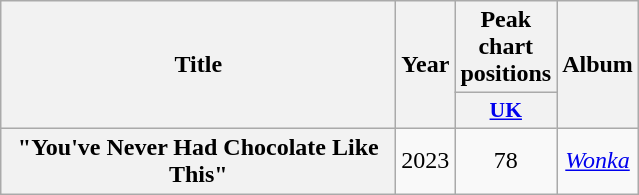<table class="wikitable plainrowheaders" style="text-align:center;">
<tr>
<th scope="col" rowspan="2" style="width:16em;">Title</th>
<th scope="col" rowspan="2">Year</th>
<th scope="col" colspan="1">Peak chart positions</th>
<th scope="col" rowspan="2">Album</th>
</tr>
<tr>
<th scope="col" style="width:3em;font-size:90%;"><a href='#'>UK</a><br></th>
</tr>
<tr>
<th scope="row">"You've Never Had Chocolate Like This"</th>
<td>2023</td>
<td>78</td>
<td><em><a href='#'>Wonka</a></em></td>
</tr>
</table>
